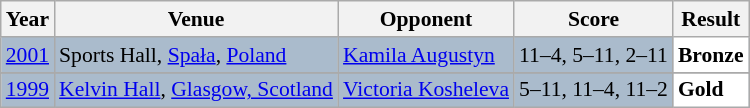<table class="sortable wikitable" style="font-size: 90%;">
<tr>
<th>Year</th>
<th>Venue</th>
<th>Opponent</th>
<th>Score</th>
<th>Result</th>
</tr>
<tr style="background:#AABBCC">
<td align="center"><a href='#'>2001</a></td>
<td align="left">Sports Hall, <a href='#'>Spała</a>, <a href='#'>Poland</a></td>
<td align="left"> <a href='#'>Kamila Augustyn</a></td>
<td align="left">11–4, 5–11, 2–11</td>
<td style="text-align:left; background:white"> <strong>Bronze</strong></td>
</tr>
<tr>
</tr>
<tr style="background:#AABBCC">
<td align="center"><a href='#'>1999</a></td>
<td align="left"><a href='#'>Kelvin Hall</a>, <a href='#'>Glasgow, Scotland</a></td>
<td align="left"> <a href='#'>Victoria Kosheleva</a></td>
<td align="left">5–11, 11–4, 11–2</td>
<td style="text-align:left; background:white"> <strong>Gold</strong></td>
</tr>
</table>
